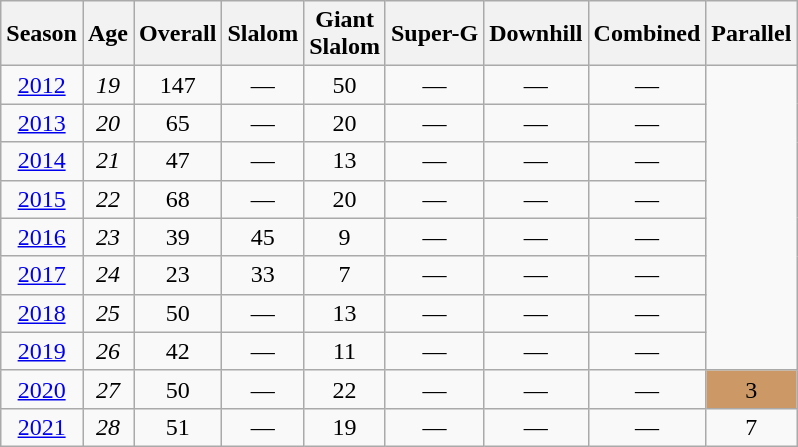<table class=wikitable style="text-align:center">
<tr>
<th>Season</th>
<th>Age</th>
<th>Overall</th>
<th>Slalom</th>
<th>Giant<br>Slalom</th>
<th>Super-G</th>
<th>Downhill</th>
<th>Combined</th>
<th>Parallel</th>
</tr>
<tr>
<td><a href='#'>2012</a></td>
<td><em>19</em></td>
<td>147</td>
<td>—</td>
<td>50</td>
<td>—</td>
<td>—</td>
<td>—</td>
<td rowspan="8"><em></em></td>
</tr>
<tr>
<td><a href='#'>2013</a></td>
<td><em>20</em></td>
<td>65</td>
<td>—</td>
<td>20</td>
<td>—</td>
<td>—</td>
<td>—</td>
</tr>
<tr>
<td><a href='#'>2014</a></td>
<td><em>21</em></td>
<td>47</td>
<td>—</td>
<td>13</td>
<td>—</td>
<td>—</td>
<td>—</td>
</tr>
<tr>
<td><a href='#'>2015</a></td>
<td><em>22</em></td>
<td>68</td>
<td>—</td>
<td>20</td>
<td>—</td>
<td>—</td>
<td>—</td>
</tr>
<tr>
<td><a href='#'>2016</a></td>
<td><em>23</em></td>
<td>39</td>
<td>45</td>
<td>9</td>
<td>—</td>
<td>—</td>
<td>—</td>
</tr>
<tr>
<td><a href='#'>2017</a></td>
<td><em>24</em></td>
<td>23</td>
<td>33</td>
<td>7</td>
<td>—</td>
<td>—</td>
<td>—</td>
</tr>
<tr>
<td><a href='#'>2018</a></td>
<td><em>25</em></td>
<td>50</td>
<td>—</td>
<td>13</td>
<td>—</td>
<td>—</td>
<td>—</td>
</tr>
<tr>
<td><a href='#'>2019</a></td>
<td><em>26</em></td>
<td>42</td>
<td>—</td>
<td>11</td>
<td>—</td>
<td>—</td>
<td>—</td>
</tr>
<tr>
<td><a href='#'>2020</a></td>
<td><em>27</em></td>
<td>50</td>
<td>—</td>
<td>22</td>
<td>—</td>
<td>—</td>
<td>—</td>
<td style="background:#c96;">3</td>
</tr>
<tr>
<td><a href='#'>2021</a></td>
<td><em>28</em></td>
<td>51</td>
<td>—</td>
<td>19</td>
<td>—</td>
<td>—</td>
<td>—</td>
<td>7</td>
</tr>
</table>
